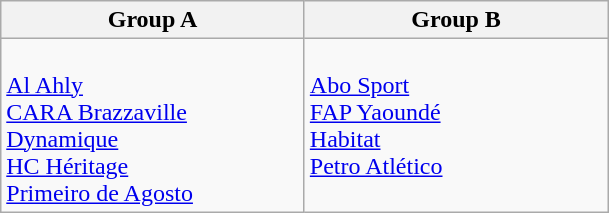<table class="wikitable">
<tr>
<th width=195px>Group A</th>
<th width=195px>Group B</th>
</tr>
<tr>
<td valign=top><br> <a href='#'>Al Ahly</a><br>
 <a href='#'>CARA Brazzaville</a><br>
 <a href='#'>Dynamique</a><br>
 <a href='#'>HC Héritage</a><br>
 <a href='#'>Primeiro de Agosto</a></td>
<td valign=top><br> <a href='#'>Abo Sport</a><br>
 <a href='#'>FAP Yaoundé</a><br>
 <a href='#'>Habitat</a><br>
 <a href='#'>Petro Atlético</a></td>
</tr>
</table>
